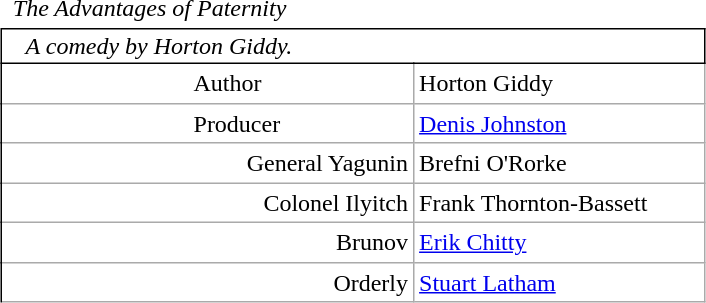<table class="wikitable mw-collapsible mw-collapsed" style="vertical-align:top;margin:auto 2em;line-height:1.2;max-width:33em;background-color:inherit;border:none;">
<tr>
<td class=unsortable style="border:hidden;line-height:1.67;margin-left:-1em;text-align:center;padding-left:0.5em;min-width:1.0em;"></td>
<td class=unsortable style="border-style:none;padding-left:0.5em;text-align:left;min-width:16.5em;font-weight:400;font-style:italic;">The Advantages of Paternity</td>
<td class=unsortable style="border-style:none;text-align:right;font-weight:normal; font-size:95%; min-width:8.5em;padding-right:0.2em;"></td>
<td class=unsortable style="border-style:none;min-width:3.5em;padding-left:0;"></td>
<td class=unsortable style="border:hidden;min-width:3.5em;font-size:95%;"></td>
</tr>
<tr>
<td rowspan=100 style="border:none thin;border-right-style :solid;"></td>
<td colspan=3 style="text-align:left;padding:0.1em 1em;font-style:italic;border: solid thin;">A comedy by Horton Giddy.</td>
</tr>
<tr>
<td style="text-align:left;padding-left:8em">Author</td>
<td colspan=2>Horton Giddy</td>
</tr>
<tr>
<td style="text-align:left;padding-left:8em">Producer</td>
<td colspan=2><a href='#'>Denis Johnston</a></td>
</tr>
<tr>
<td style="text-align:right;">General Yagunin</td>
<td colspan=2>Brefni O'Rorke</td>
</tr>
<tr>
<td style="text-align:right;">Colonel Ilyitch</td>
<td colspan=2>Frank Thornton-Bassett</td>
</tr>
<tr>
<td style="text-align:right;">Brunov</td>
<td colspan=2><a href='#'>Erik Chitty</a></td>
</tr>
<tr>
<td style="text-align:right;">Orderly</td>
<td colspan=2><a href='#'>Stuart Latham</a></td>
</tr>
</table>
